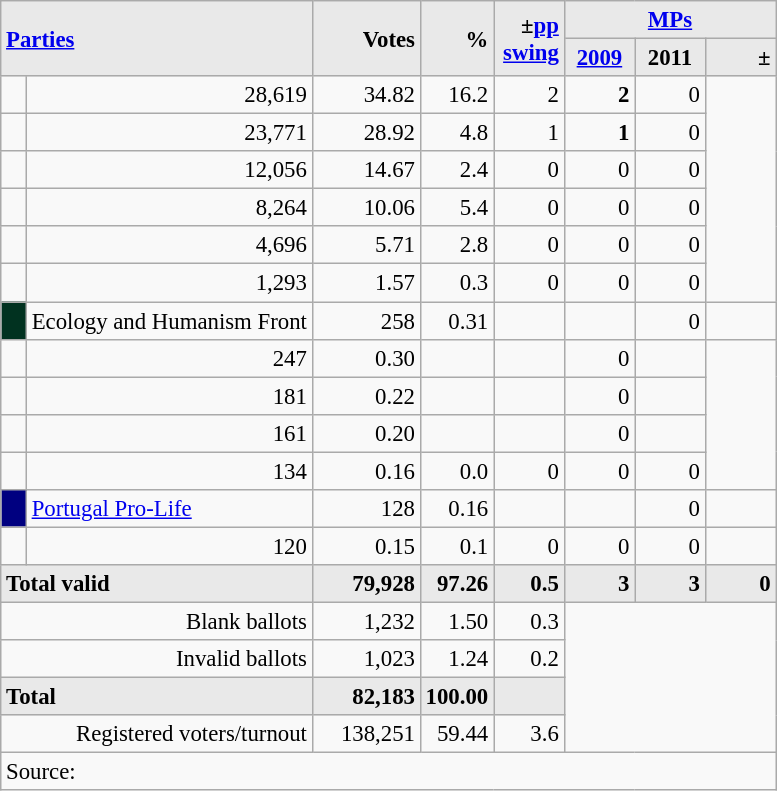<table class="wikitable" style="text-align:right; font-size:95%;">
<tr>
<th rowspan="2" colspan="2" style="background:#e9e9e9; text-align:left;" alignleft><a href='#'>Parties</a></th>
<th rowspan="2" style="background:#e9e9e9; text-align:right;">Votes</th>
<th rowspan="2" style="background:#e9e9e9; text-align:right;">%</th>
<th rowspan="2" style="background:#e9e9e9; text-align:right;">±<a href='#'>pp</a> <a href='#'>swing</a></th>
<th colspan="3" style="background:#e9e9e9; text-align:center;"><a href='#'>MPs</a></th>
</tr>
<tr style="background-color:#E9E9E9">
<th style="background-color:#E9E9E9;text-align:center;"><a href='#'>2009</a></th>
<th style="background-color:#E9E9E9;text-align:center;">2011</th>
<th style="background:#e9e9e9; text-align:right;">±</th>
</tr>
<tr>
<td></td>
<td>28,619</td>
<td>34.82</td>
<td>16.2</td>
<td>2</td>
<td><strong>2</strong></td>
<td>0</td>
</tr>
<tr>
<td></td>
<td>23,771</td>
<td>28.92</td>
<td>4.8</td>
<td>1</td>
<td><strong>1</strong></td>
<td>0</td>
</tr>
<tr>
<td></td>
<td>12,056</td>
<td>14.67</td>
<td>2.4</td>
<td>0</td>
<td>0</td>
<td>0</td>
</tr>
<tr>
<td></td>
<td>8,264</td>
<td>10.06</td>
<td>5.4</td>
<td>0</td>
<td>0</td>
<td>0</td>
</tr>
<tr>
<td></td>
<td>4,696</td>
<td>5.71</td>
<td>2.8</td>
<td>0</td>
<td>0</td>
<td>0</td>
</tr>
<tr>
<td></td>
<td>1,293</td>
<td>1.57</td>
<td>0.3</td>
<td>0</td>
<td>0</td>
<td>0</td>
</tr>
<tr>
<td style="width:10px;background-color:#013220;text-align:center;"></td>
<td style="text-align:left;">Ecology and Humanism Front </td>
<td>258</td>
<td>0.31</td>
<td></td>
<td></td>
<td>0</td>
<td></td>
</tr>
<tr>
<td></td>
<td>247</td>
<td>0.30</td>
<td></td>
<td></td>
<td>0</td>
<td></td>
</tr>
<tr>
<td></td>
<td>181</td>
<td>0.22</td>
<td></td>
<td></td>
<td>0</td>
<td></td>
</tr>
<tr>
<td></td>
<td>161</td>
<td>0.20</td>
<td></td>
<td></td>
<td>0</td>
<td></td>
</tr>
<tr>
<td></td>
<td>134</td>
<td>0.16</td>
<td>0.0</td>
<td>0</td>
<td>0</td>
<td>0</td>
</tr>
<tr>
<td style="width:10px;background-color:#000080;text-align:center;"></td>
<td style="text-align:left;"><a href='#'>Portugal Pro-Life</a></td>
<td>128</td>
<td>0.16</td>
<td></td>
<td></td>
<td>0</td>
<td></td>
</tr>
<tr>
<td></td>
<td>120</td>
<td>0.15</td>
<td>0.1</td>
<td>0</td>
<td>0</td>
<td>0</td>
</tr>
<tr>
<td colspan=2 align=left style="background-color:#E9E9E9"><strong>Total valid</strong></td>
<td width="65" align="right" style="background-color:#E9E9E9"><strong>79,928</strong></td>
<td width="40" align="right" style="background-color:#E9E9E9"><strong>97.26</strong></td>
<td width="40" align="right" style="background-color:#E9E9E9"><strong>0.5</strong></td>
<td width="40" align="right" style="background-color:#E9E9E9"><strong>3</strong></td>
<td width="40" align="right" style="background-color:#E9E9E9"><strong>3</strong></td>
<td width="40" align="right" style="background-color:#E9E9E9"><strong>0</strong></td>
</tr>
<tr>
<td colspan=2>Blank ballots</td>
<td>1,232</td>
<td>1.50</td>
<td>0.3</td>
<td colspan=4 rowspan=4></td>
</tr>
<tr>
<td colspan=2>Invalid ballots</td>
<td>1,023</td>
<td>1.24</td>
<td>0.2</td>
</tr>
<tr>
<td colspan=2 align=left style="background-color:#E9E9E9"><strong>Total</strong></td>
<td width="50" align="right" style="background-color:#E9E9E9"><strong>82,183</strong></td>
<td width="40" align="right" style="background-color:#E9E9E9"><strong>100.00</strong></td>
<td width="40" align="right" style="background-color:#E9E9E9"></td>
</tr>
<tr>
<td colspan=2>Registered voters/turnout</td>
<td>138,251</td>
<td>59.44</td>
<td>3.6</td>
</tr>
<tr>
<td colspan=11 align=left>Source: </td>
</tr>
</table>
